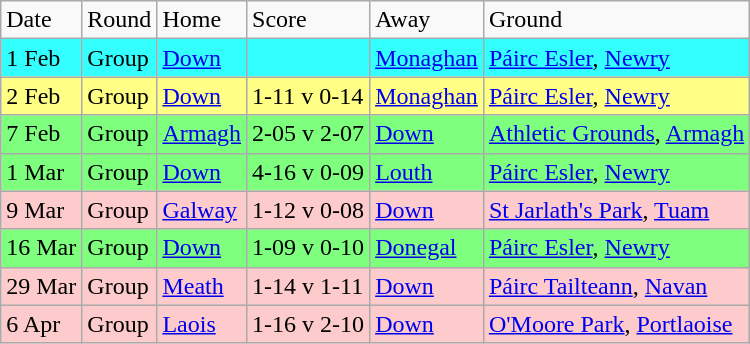<table class="wikitable">
<tr>
<td>Date</td>
<td>Round</td>
<td>Home</td>
<td>Score</td>
<td>Away</td>
<td>Ground</td>
</tr>
<tr style="background:#33FFFF;">
<td>1 Feb</td>
<td>Group</td>
<td><a href='#'>Down</a></td>
<td></td>
<td><a href='#'>Monaghan</a></td>
<td><a href='#'>Páirc Esler</a>, <a href='#'>Newry</a></td>
</tr>
<tr style="background:#ffff85;">
<td>2 Feb</td>
<td>Group</td>
<td><a href='#'>Down</a></td>
<td>1-11 v 0-14</td>
<td><a href='#'>Monaghan</a></td>
<td><a href='#'>Páirc Esler</a>, <a href='#'>Newry</a></td>
</tr>
<tr style="background:#7eff7e;">
<td>7 Feb</td>
<td>Group</td>
<td><a href='#'>Armagh</a></td>
<td>2-05 v 2-07</td>
<td><a href='#'>Down</a></td>
<td><a href='#'>Athletic Grounds</a>, <a href='#'>Armagh</a></td>
</tr>
<tr style="background:#7eff7e;">
<td>1 Mar</td>
<td>Group</td>
<td><a href='#'>Down</a></td>
<td>4-16 v 0-09</td>
<td><a href='#'>Louth</a></td>
<td><a href='#'>Páirc Esler</a>, <a href='#'>Newry</a></td>
</tr>
<tr style="background:#fdcbcb;">
<td>9 Mar</td>
<td>Group</td>
<td><a href='#'>Galway</a></td>
<td>1-12 v 0-08</td>
<td><a href='#'>Down</a></td>
<td><a href='#'>St Jarlath's Park</a>, <a href='#'>Tuam</a></td>
</tr>
<tr style="background:#7eff7e;">
<td>16 Mar</td>
<td>Group</td>
<td><a href='#'>Down</a></td>
<td>1-09 v 0-10</td>
<td><a href='#'>Donegal</a></td>
<td><a href='#'>Páirc Esler</a>, <a href='#'>Newry</a></td>
</tr>
<tr style="background:#fdcbcb;">
<td>29 Mar</td>
<td>Group</td>
<td><a href='#'>Meath</a></td>
<td>1-14 v 1-11</td>
<td><a href='#'>Down</a></td>
<td><a href='#'>Páirc Tailteann</a>, <a href='#'>Navan</a></td>
</tr>
<tr style="background:#fdcbcb;">
<td>6 Apr</td>
<td>Group</td>
<td><a href='#'>Laois</a></td>
<td>1-16 v 2-10</td>
<td><a href='#'>Down</a></td>
<td><a href='#'>O'Moore Park</a>, <a href='#'>Portlaoise</a></td>
</tr>
</table>
